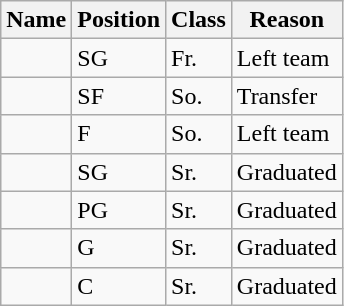<table class=wikitable sortable>
<tr>
<th>Name</th>
<th>Position</th>
<th>Class</th>
<th>Reason</th>
</tr>
<tr>
<td></td>
<td>SG</td>
<td>Fr.</td>
<td>Left team</td>
</tr>
<tr>
<td></td>
<td>SF</td>
<td>So.</td>
<td>Transfer</td>
</tr>
<tr>
<td></td>
<td>F</td>
<td>So.</td>
<td>Left team</td>
</tr>
<tr>
<td></td>
<td>SG</td>
<td>Sr.</td>
<td>Graduated</td>
</tr>
<tr>
<td></td>
<td>PG</td>
<td>Sr.</td>
<td>Graduated</td>
</tr>
<tr>
<td></td>
<td>G</td>
<td>Sr.</td>
<td>Graduated</td>
</tr>
<tr>
<td></td>
<td>C</td>
<td>Sr.</td>
<td>Graduated</td>
</tr>
</table>
